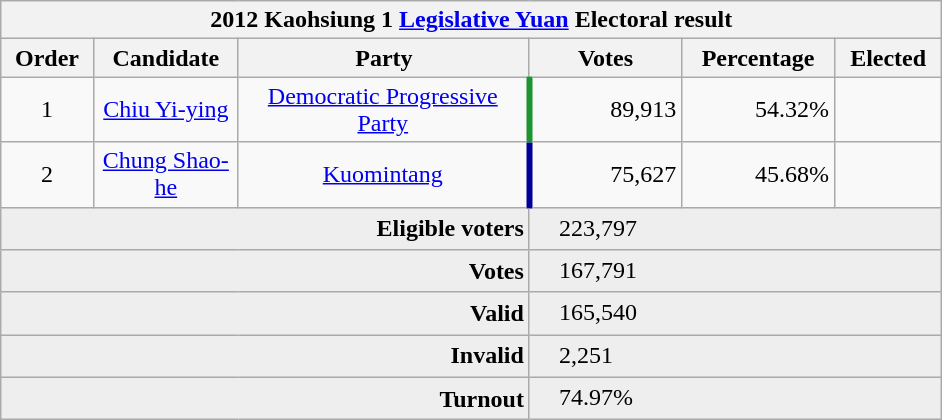<table class="wikitable collapsible" style="text-align:center">
<tr>
<th colspan="7" width=620px>2012 Kaohsiung 1 <a href='#'>Legislative Yuan</a> Electoral result</th>
</tr>
<tr>
<th width=35>Order</th>
<th width=55>Candidate</th>
<th width=150>Party</th>
<th width=75>Votes</th>
<th width=75>Percentage</th>
<th width=49>Elected</th>
</tr>
<tr>
<td>1</td>
<td><a href='#'>Chiu Yi-ying</a></td>
<td><a href='#'>Democratic Progressive Party</a></td>
<td style="border-left:4px solid #1B9431;" align="right">89,913</td>
<td align="right">54.32%</td>
<td align="center"></td>
</tr>
<tr>
<td>2</td>
<td><a href='#'>Chung Shao-he</a></td>
<td><a href='#'>Kuomintang</a></td>
<td style="border-left:4px solid #000099;" align="right">75,627</td>
<td align="right">45.68%</td>
<td align="center"></td>
</tr>
<tr bgcolor=EEEEEE>
<td colspan="3" align="right"><strong>Eligible voters</strong></td>
<td colspan="3" align="left">　223,797</td>
</tr>
<tr bgcolor=EEEEEE>
<td colspan="3" align="right"><strong>Votes</strong></td>
<td colspan="3" align="left">　167,791</td>
</tr>
<tr bgcolor=EEEEEE>
<td colspan="3" align="right"><strong>Valid</strong></td>
<td colspan="3" align="left">　165,540</td>
</tr>
<tr bgcolor=EEEEEE>
<td colspan="3" align="right"><strong>Invalid</strong></td>
<td colspan="3" align="left">　2,251</td>
</tr>
<tr bgcolor=EEEEEE>
<td colspan="3" align="right"><strong>Turnout</strong></td>
<td colspan="3" align="left">　74.97%</td>
</tr>
</table>
